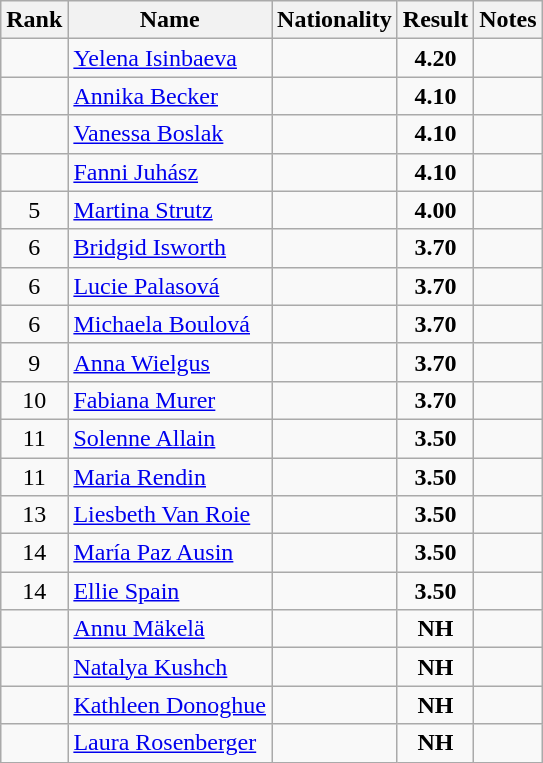<table class="wikitable sortable" style="text-align:center">
<tr>
<th>Rank</th>
<th>Name</th>
<th>Nationality</th>
<th>Result</th>
<th>Notes</th>
</tr>
<tr>
<td></td>
<td align=left><a href='#'>Yelena Isinbaeva</a></td>
<td align=left></td>
<td><strong>4.20</strong></td>
<td></td>
</tr>
<tr>
<td></td>
<td align=left><a href='#'>Annika Becker</a></td>
<td align=left></td>
<td><strong>4.10</strong></td>
<td></td>
</tr>
<tr>
<td></td>
<td align=left><a href='#'>Vanessa Boslak</a></td>
<td align=left></td>
<td><strong>4.10</strong></td>
<td></td>
</tr>
<tr>
<td></td>
<td align=left><a href='#'>Fanni Juhász</a></td>
<td align=left></td>
<td><strong>4.10</strong></td>
<td></td>
</tr>
<tr>
<td>5</td>
<td align=left><a href='#'>Martina Strutz</a></td>
<td align=left></td>
<td><strong>4.00</strong></td>
<td></td>
</tr>
<tr>
<td>6</td>
<td align=left><a href='#'>Bridgid Isworth</a></td>
<td align=left></td>
<td><strong>3.70</strong></td>
<td></td>
</tr>
<tr>
<td>6</td>
<td align=left><a href='#'>Lucie Palasová</a></td>
<td align=left></td>
<td><strong>3.70</strong></td>
<td></td>
</tr>
<tr>
<td>6</td>
<td align=left><a href='#'>Michaela Boulová</a></td>
<td align=left></td>
<td><strong>3.70</strong></td>
<td></td>
</tr>
<tr>
<td>9</td>
<td align=left><a href='#'>Anna Wielgus</a></td>
<td align=left></td>
<td><strong>3.70</strong></td>
<td></td>
</tr>
<tr>
<td>10</td>
<td align=left><a href='#'>Fabiana Murer</a></td>
<td align=left></td>
<td><strong>3.70</strong></td>
<td></td>
</tr>
<tr>
<td>11</td>
<td align=left><a href='#'>Solenne Allain</a></td>
<td align=left></td>
<td><strong>3.50</strong></td>
<td></td>
</tr>
<tr>
<td>11</td>
<td align=left><a href='#'>Maria Rendin</a></td>
<td align=left></td>
<td><strong>3.50</strong></td>
<td></td>
</tr>
<tr>
<td>13</td>
<td align=left><a href='#'>Liesbeth Van Roie</a></td>
<td align=left></td>
<td><strong>3.50</strong></td>
<td></td>
</tr>
<tr>
<td>14</td>
<td align=left><a href='#'>María Paz Ausin</a></td>
<td align=left></td>
<td><strong>3.50</strong></td>
<td></td>
</tr>
<tr>
<td>14</td>
<td align=left><a href='#'>Ellie Spain</a></td>
<td align=left></td>
<td><strong>3.50</strong></td>
<td></td>
</tr>
<tr>
<td></td>
<td align=left><a href='#'>Annu Mäkelä</a></td>
<td align=left></td>
<td><strong>NH</strong></td>
<td></td>
</tr>
<tr>
<td></td>
<td align=left><a href='#'>Natalya Kushch</a></td>
<td align=left></td>
<td><strong>NH</strong></td>
<td></td>
</tr>
<tr>
<td></td>
<td align=left><a href='#'>Kathleen Donoghue</a></td>
<td align=left></td>
<td><strong>NH</strong></td>
<td></td>
</tr>
<tr>
<td></td>
<td align=left><a href='#'>Laura Rosenberger</a></td>
<td align=left></td>
<td><strong>NH</strong></td>
<td></td>
</tr>
</table>
